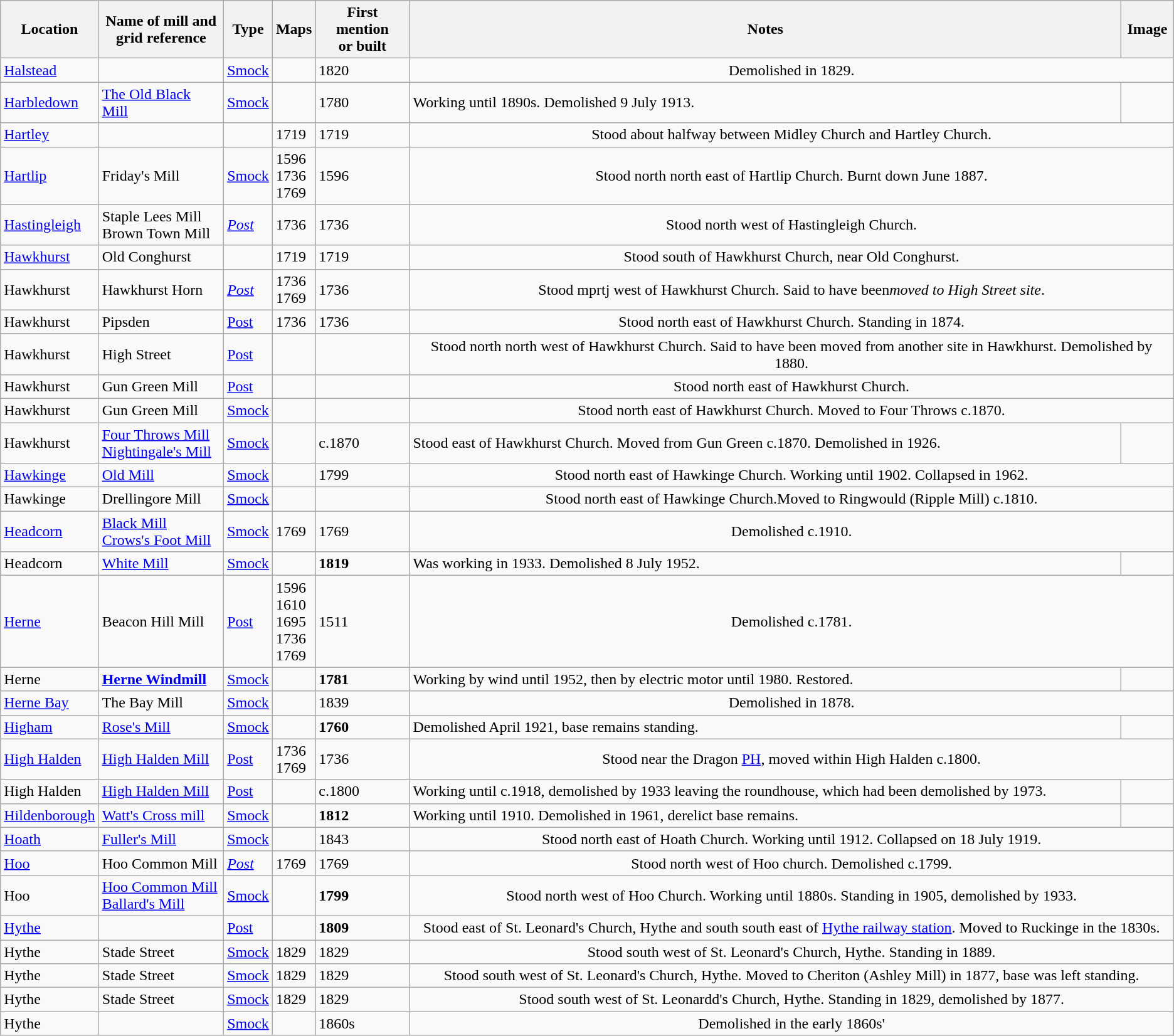<table class="wikitable">
<tr>
<th>Location</th>
<th>Name of mill and<br>grid reference</th>
<th>Type</th>
<th>Maps</th>
<th>First mention<br>or built</th>
<th>Notes</th>
<th>Image</th>
</tr>
<tr>
<td><a href='#'>Halstead</a></td>
<td></td>
<td><a href='#'>Smock</a></td>
<td></td>
<td>1820</td>
<td colspan="2" style="text-align:center;">Demolished in 1829.</td>
</tr>
<tr>
<td><a href='#'>Harbledown</a></td>
<td><a href='#'>The Old Black Mill</a></td>
<td><a href='#'>Smock</a></td>
<td></td>
<td>1780</td>
<td>Working until 1890s. Demolished 9 July 1913.</td>
<td></td>
</tr>
<tr>
<td><a href='#'>Hartley</a></td>
<td></td>
<td></td>
<td>1719</td>
<td>1719</td>
<td colspan="2" style="text-align:center;">Stood about halfway between Midley Church and Hartley Church.</td>
</tr>
<tr>
<td><a href='#'>Hartlip</a></td>
<td>Friday's Mill<br></td>
<td><a href='#'>Smock</a></td>
<td>1596<br>1736<br>1769</td>
<td>1596</td>
<td colspan="2" style="text-align:center;">Stood  north north east of Hartlip Church. Burnt down June 1887.</td>
</tr>
<tr>
<td><a href='#'>Hastingleigh</a></td>
<td>Staple Lees Mill<br>Brown Town Mill</td>
<td><em><a href='#'>Post</a></em></td>
<td>1736</td>
<td>1736</td>
<td colspan="2" style="text-align:center;">Stood  north west of Hastingleigh Church.</td>
</tr>
<tr>
<td><a href='#'>Hawkhurst</a></td>
<td>Old Conghurst</td>
<td></td>
<td>1719</td>
<td>1719</td>
<td colspan="2" style="text-align:center;">Stood south of Hawkhurst Church, near Old Conghurst.</td>
</tr>
<tr>
<td>Hawkhurst</td>
<td>Hawkhurst Horn</td>
<td><em><a href='#'>Post</a></em></td>
<td>1736<br>1769</td>
<td>1736</td>
<td colspan="2" style="text-align:center;">Stood  mprtj west of Hawkhurst Church. Said to have been<em>moved to High Street site</em>.</td>
</tr>
<tr>
<td>Hawkhurst</td>
<td>Pipsden</td>
<td><a href='#'>Post</a></td>
<td>1736</td>
<td>1736</td>
<td colspan="2" style="text-align:center;">Stood  north east of Hawkhurst Church. Standing in 1874.</td>
</tr>
<tr>
<td>Hawkhurst</td>
<td>High Street</td>
<td><a href='#'>Post</a></td>
<td></td>
<td></td>
<td colspan="2" style="text-align:center;">Stood  north north west of Hawkhurst Church. Said to have been moved from another site in Hawkhurst. Demolished by 1880.</td>
</tr>
<tr>
<td>Hawkhurst</td>
<td>Gun Green Mill</td>
<td><a href='#'>Post</a></td>
<td></td>
<td></td>
<td colspan="2" style="text-align:center;">Stood  north east of Hawkhurst Church.</td>
</tr>
<tr>
<td>Hawkhurst</td>
<td>Gun Green Mill</td>
<td><a href='#'>Smock</a></td>
<td></td>
<td></td>
<td colspan="2" style="text-align:center;">Stood  north east of Hawkhurst Church. Moved to Four Throws c.1870.</td>
</tr>
<tr>
<td>Hawkhurst</td>
<td><a href='#'>Four Throws Mill<br>Nightingale's Mill</a></td>
<td><a href='#'>Smock</a></td>
<td></td>
<td>c.1870</td>
<td>Stood  east of Hawkhurst Church. Moved from Gun Green c.1870. Demolished in 1926.</td>
<td></td>
</tr>
<tr>
<td><a href='#'>Hawkinge</a></td>
<td><a href='#'>Old Mill</a></td>
<td><a href='#'>Smock</a></td>
<td></td>
<td>1799</td>
<td colspan="2" style="text-align:center;">Stood  north east of Hawkinge Church. Working until 1902. Collapsed in 1962.</td>
</tr>
<tr>
<td>Hawkinge</td>
<td>Drellingore Mill</td>
<td><a href='#'>Smock</a></td>
<td></td>
<td></td>
<td colspan="2" style="text-align:center;">Stood  north east of Hawkinge Church.Moved to Ringwould (Ripple Mill) c.1810.</td>
</tr>
<tr>
<td><a href='#'>Headcorn</a></td>
<td><a href='#'>Black Mill<br>Crows's Foot Mill</a><br></td>
<td><a href='#'>Smock</a></td>
<td>1769</td>
<td>1769</td>
<td colspan="2" style="text-align:center;">Demolished c.1910.</td>
</tr>
<tr>
<td>Headcorn</td>
<td><a href='#'>White Mill</a><br></td>
<td><a href='#'>Smock</a></td>
<td></td>
<td><strong>1819</strong></td>
<td>Was working in 1933. Demolished 8 July 1952.</td>
<td></td>
</tr>
<tr>
<td><a href='#'>Herne</a></td>
<td>Beacon Hill Mill</td>
<td><a href='#'>Post</a></td>
<td>1596<br>1610<br>1695<br>1736<br>1769</td>
<td>1511</td>
<td colspan="2" style="text-align:center;">Demolished c.1781.</td>
</tr>
<tr>
<td>Herne</td>
<td><strong><a href='#'>Herne Windmill</a></strong><br></td>
<td><a href='#'>Smock</a></td>
<td></td>
<td><strong>1781</strong></td>
<td>Working by wind until 1952, then by electric motor until 1980. Restored.</td>
<td><br></td>
</tr>
<tr>
<td><a href='#'>Herne Bay</a></td>
<td>The Bay Mill<br> </td>
<td><a href='#'>Smock</a></td>
<td></td>
<td>1839</td>
<td colspan="2" style="text-align:center;">Demolished in 1878.</td>
</tr>
<tr>
<td><a href='#'>Higham</a></td>
<td><a href='#'>Rose's Mill</a><br></td>
<td><a href='#'>Smock</a></td>
<td></td>
<td><strong>1760</strong></td>
<td>Demolished April 1921, base remains standing.</td>
<td></td>
</tr>
<tr>
<td><a href='#'>High Halden</a></td>
<td><a href='#'>High Halden Mill</a></td>
<td><a href='#'>Post</a></td>
<td>1736<br>1769</td>
<td>1736</td>
<td colspan="2" style="text-align:center;">Stood near the Dragon <a href='#'>PH</a>, moved within High Halden c.1800.</td>
</tr>
<tr>
<td>High Halden</td>
<td><a href='#'>High Halden Mill</a><br></td>
<td><a href='#'>Post</a></td>
<td></td>
<td>c.1800</td>
<td>Working until c.1918, demolished by 1933 leaving the roundhouse, which had been demolished by 1973.</td>
<td></td>
</tr>
<tr>
<td><a href='#'>Hildenborough</a></td>
<td><a href='#'>Watt's Cross mill</a><br></td>
<td><a href='#'>Smock</a></td>
<td></td>
<td><strong>1812</strong></td>
<td>Working until 1910.  Demolished in 1961, derelict base remains.</td>
<td></td>
</tr>
<tr>
<td><a href='#'>Hoath</a></td>
<td><a href='#'>Fuller's Mill</a></td>
<td><a href='#'>Smock</a></td>
<td></td>
<td>1843</td>
<td colspan="2" style="text-align:center;">Stood  north east of Hoath Church. Working until 1912. Collapsed on 18 July 1919.</td>
</tr>
<tr>
<td><a href='#'>Hoo</a></td>
<td>Hoo Common Mill</td>
<td><em><a href='#'>Post</a></em></td>
<td>1769</td>
<td>1769</td>
<td colspan="2" style="text-align:center;">Stood  north west of Hoo church. Demolished c.1799.</td>
</tr>
<tr>
<td>Hoo</td>
<td><a href='#'>Hoo Common Mill<br>Ballard's Mill</a></td>
<td><a href='#'>Smock</a></td>
<td></td>
<td><strong>1799</strong></td>
<td colspan="2" style="text-align:center;">Stood  north west of Hoo Church. Working until 1880s. Standing in 1905, demolished by 1933.</td>
</tr>
<tr>
<td><a href='#'>Hythe</a></td>
<td></td>
<td><a href='#'>Post</a></td>
<td></td>
<td><strong>1809</strong></td>
<td colspan="2" style="text-align:center;">Stood  east of St. Leonard's Church, Hythe and  south south east of <a href='#'>Hythe railway station</a>. Moved to Ruckinge in the 1830s.</td>
</tr>
<tr>
<td>Hythe</td>
<td>Stade Street</td>
<td><a href='#'>Smock</a></td>
<td>1829</td>
<td>1829</td>
<td colspan="2" style="text-align:center;">Stood  south west of St. Leonard's Church, Hythe. Standing in 1889.</td>
</tr>
<tr>
<td>Hythe</td>
<td>Stade Street</td>
<td><a href='#'>Smock</a></td>
<td>1829</td>
<td>1829</td>
<td colspan="2" style="text-align:center;">Stood  south west of St. Leonard's Church, Hythe. Moved to Cheriton (Ashley Mill) in 1877, base was left standing.</td>
</tr>
<tr>
<td>Hythe</td>
<td>Stade Street</td>
<td><a href='#'>Smock</a></td>
<td>1829</td>
<td>1829</td>
<td colspan="2" style="text-align:center;">Stood  south west of St. Leonardd's Church, Hythe. Standing in 1829, demolished by 1877.</td>
</tr>
<tr>
<td>Hythe</td>
<td></td>
<td><a href='#'>Smock</a></td>
<td></td>
<td>1860s</td>
<td colspan="2" style="text-align:center;">Demolished in the early 1860s'</td>
</tr>
</table>
